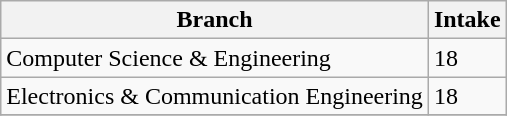<table class="wikitable sortable">
<tr>
<th>Branch</th>
<th>Intake</th>
</tr>
<tr>
<td>Computer Science & Engineering</td>
<td>18</td>
</tr>
<tr>
<td>Electronics & Communication Engineering</td>
<td>18</td>
</tr>
<tr>
</tr>
</table>
